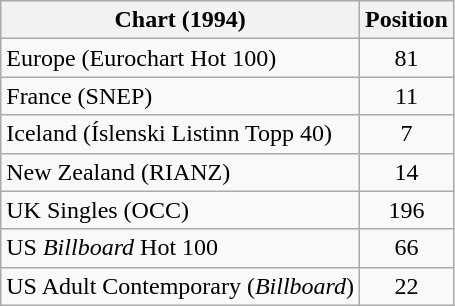<table class="wikitable sortable">
<tr>
<th>Chart (1994)</th>
<th>Position</th>
</tr>
<tr>
<td>Europe (Eurochart Hot 100)</td>
<td align="center">81</td>
</tr>
<tr>
<td>France (SNEP)</td>
<td align="center">11</td>
</tr>
<tr>
<td>Iceland (Íslenski Listinn Topp 40)</td>
<td align="center">7</td>
</tr>
<tr>
<td>New Zealand (RIANZ)</td>
<td align="center">14</td>
</tr>
<tr>
<td>UK Singles (OCC)</td>
<td align="center">196</td>
</tr>
<tr>
<td>US <em>Billboard</em> Hot 100</td>
<td align="center">66</td>
</tr>
<tr>
<td>US Adult Contemporary (<em>Billboard</em>)</td>
<td align="center">22</td>
</tr>
</table>
